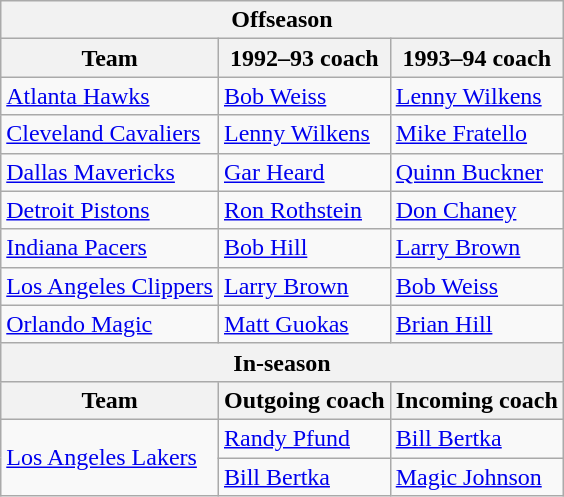<table class="wikitable">
<tr>
<th colspan="3">Offseason</th>
</tr>
<tr>
<th>Team</th>
<th>1992–93 coach</th>
<th>1993–94 coach</th>
</tr>
<tr>
<td><a href='#'>Atlanta Hawks</a></td>
<td><a href='#'>Bob Weiss</a></td>
<td><a href='#'>Lenny Wilkens</a></td>
</tr>
<tr>
<td><a href='#'>Cleveland Cavaliers</a></td>
<td><a href='#'>Lenny Wilkens</a></td>
<td><a href='#'>Mike Fratello</a></td>
</tr>
<tr>
<td><a href='#'>Dallas Mavericks</a></td>
<td><a href='#'>Gar Heard</a></td>
<td><a href='#'>Quinn Buckner</a></td>
</tr>
<tr>
<td><a href='#'>Detroit Pistons</a></td>
<td><a href='#'>Ron Rothstein</a></td>
<td><a href='#'>Don Chaney</a></td>
</tr>
<tr>
<td><a href='#'>Indiana Pacers</a></td>
<td><a href='#'>Bob Hill</a></td>
<td><a href='#'>Larry Brown</a></td>
</tr>
<tr>
<td><a href='#'>Los Angeles Clippers</a></td>
<td><a href='#'>Larry Brown</a></td>
<td><a href='#'>Bob Weiss</a></td>
</tr>
<tr>
<td><a href='#'>Orlando Magic</a></td>
<td><a href='#'>Matt Guokas</a></td>
<td><a href='#'>Brian Hill</a></td>
</tr>
<tr>
<th colspan="3">In-season</th>
</tr>
<tr>
<th>Team</th>
<th>Outgoing coach</th>
<th>Incoming coach</th>
</tr>
<tr>
<td rowspan="2"><a href='#'>Los Angeles Lakers</a></td>
<td><a href='#'>Randy Pfund</a></td>
<td><a href='#'>Bill Bertka</a></td>
</tr>
<tr>
<td><a href='#'>Bill Bertka</a></td>
<td><a href='#'>Magic Johnson</a></td>
</tr>
</table>
